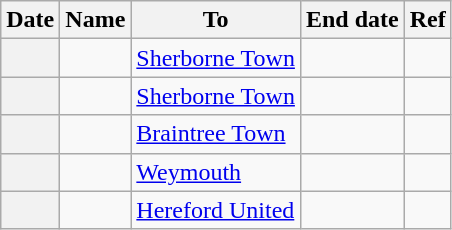<table class="wikitable sortable plainrowheaders">
<tr>
<th scope=col>Date</th>
<th scope=col>Name</th>
<th scope=col>To</th>
<th scope=col>End date</th>
<th scope=col class=unsortable>Ref</th>
</tr>
<tr>
<th scope=row></th>
<td></td>
<td><a href='#'>Sherborne Town</a></td>
<td></td>
<td></td>
</tr>
<tr>
<th scope=row></th>
<td></td>
<td><a href='#'>Sherborne Town</a></td>
<td></td>
<td></td>
</tr>
<tr>
<th scope=row></th>
<td></td>
<td><a href='#'>Braintree Town</a></td>
<td></td>
<td></td>
</tr>
<tr>
<th scope=row></th>
<td></td>
<td><a href='#'>Weymouth</a></td>
<td></td>
<td></td>
</tr>
<tr>
<th scope=row></th>
<td></td>
<td><a href='#'>Hereford United</a></td>
<td></td>
<td></td>
</tr>
</table>
